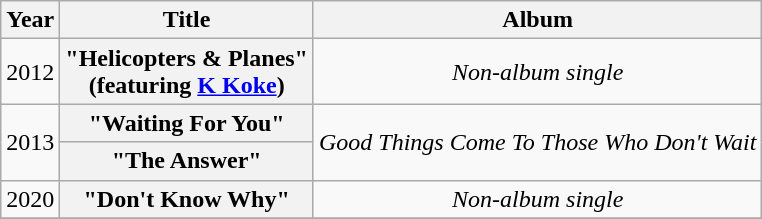<table class="wikitable plainrowheaders" style="text-align:center;">
<tr>
<th scope="col">Year</th>
<th scope="col">Title</th>
<th scope="col">Album</th>
</tr>
<tr>
<td>2012</td>
<th scope="row">"Helicopters & Planes"<br><span>(featuring <a href='#'>K Koke</a>)</span></th>
<td><em>Non-album single</em></td>
</tr>
<tr>
<td rowspan="2">2013</td>
<th scope="row">"Waiting For You"</th>
<td rowspan="2"><em>Good Things Come To Those Who Don't Wait</em></td>
</tr>
<tr>
<th scope="row">"The Answer"</th>
</tr>
<tr>
<td>2020</td>
<th scope="row">"Don't Know Why"</th>
<td><em>Non-album single</em></td>
</tr>
<tr>
</tr>
</table>
